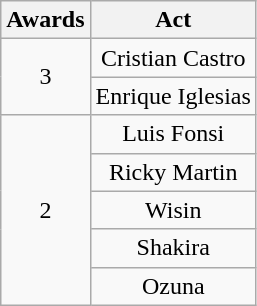<table class="wikitable" rowspan="2" style="text-align:center;">
<tr>
<th scope="col">Awards</th>
<th scope="col">Act</th>
</tr>
<tr>
<td rowspan="2">3</td>
<td>Cristian Castro</td>
</tr>
<tr>
<td>Enrique Iglesias</td>
</tr>
<tr>
<td rowspan="5">2</td>
<td>Luis Fonsi</td>
</tr>
<tr>
<td>Ricky Martin</td>
</tr>
<tr>
<td>Wisin</td>
</tr>
<tr>
<td>Shakira</td>
</tr>
<tr>
<td>Ozuna</td>
</tr>
</table>
